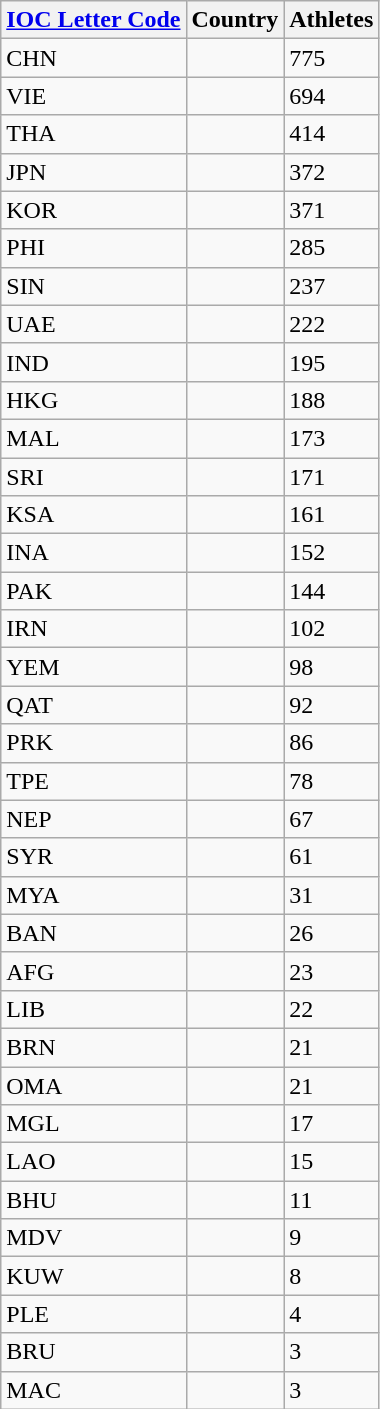<table class="wikitable collapsible collapsed sortable" style="border:0;">
<tr>
<th><a href='#'>IOC Letter Code</a></th>
<th>Country</th>
<th>Athletes</th>
</tr>
<tr>
<td>CHN</td>
<td></td>
<td>775</td>
</tr>
<tr>
<td>VIE</td>
<td></td>
<td>694</td>
</tr>
<tr>
<td>THA</td>
<td></td>
<td>414</td>
</tr>
<tr>
<td>JPN</td>
<td></td>
<td>372</td>
</tr>
<tr>
<td>KOR</td>
<td></td>
<td>371</td>
</tr>
<tr>
<td>PHI</td>
<td></td>
<td>285</td>
</tr>
<tr>
<td>SIN</td>
<td></td>
<td>237</td>
</tr>
<tr>
<td>UAE</td>
<td></td>
<td>222</td>
</tr>
<tr>
<td>IND</td>
<td></td>
<td>195</td>
</tr>
<tr>
<td>HKG</td>
<td></td>
<td>188</td>
</tr>
<tr>
<td>MAL</td>
<td></td>
<td>173</td>
</tr>
<tr>
<td>SRI</td>
<td></td>
<td>171</td>
</tr>
<tr>
<td>KSA</td>
<td></td>
<td>161</td>
</tr>
<tr>
<td>INA</td>
<td></td>
<td>152</td>
</tr>
<tr>
<td>PAK</td>
<td></td>
<td>144</td>
</tr>
<tr>
<td>IRN</td>
<td></td>
<td>102</td>
</tr>
<tr>
<td>YEM</td>
<td></td>
<td>98</td>
</tr>
<tr>
<td>QAT</td>
<td></td>
<td>92</td>
</tr>
<tr>
<td>PRK</td>
<td></td>
<td>86</td>
</tr>
<tr>
<td>TPE</td>
<td></td>
<td>78</td>
</tr>
<tr>
<td>NEP</td>
<td></td>
<td>67</td>
</tr>
<tr>
<td>SYR</td>
<td></td>
<td>61</td>
</tr>
<tr>
<td>MYA</td>
<td></td>
<td>31</td>
</tr>
<tr>
<td>BAN</td>
<td></td>
<td>26</td>
</tr>
<tr>
<td>AFG</td>
<td></td>
<td>23</td>
</tr>
<tr>
<td>LIB</td>
<td></td>
<td>22</td>
</tr>
<tr>
<td>BRN</td>
<td></td>
<td>21</td>
</tr>
<tr>
<td>OMA</td>
<td></td>
<td>21</td>
</tr>
<tr>
<td>MGL</td>
<td></td>
<td>17</td>
</tr>
<tr>
<td>LAO</td>
<td></td>
<td>15</td>
</tr>
<tr>
<td>BHU</td>
<td></td>
<td>11</td>
</tr>
<tr>
<td>MDV</td>
<td></td>
<td>9</td>
</tr>
<tr>
<td>KUW</td>
<td></td>
<td>8</td>
</tr>
<tr>
<td>PLE</td>
<td></td>
<td>4</td>
</tr>
<tr>
<td>BRU</td>
<td></td>
<td>3</td>
</tr>
<tr>
<td>MAC</td>
<td></td>
<td>3</td>
</tr>
<tr>
</tr>
</table>
